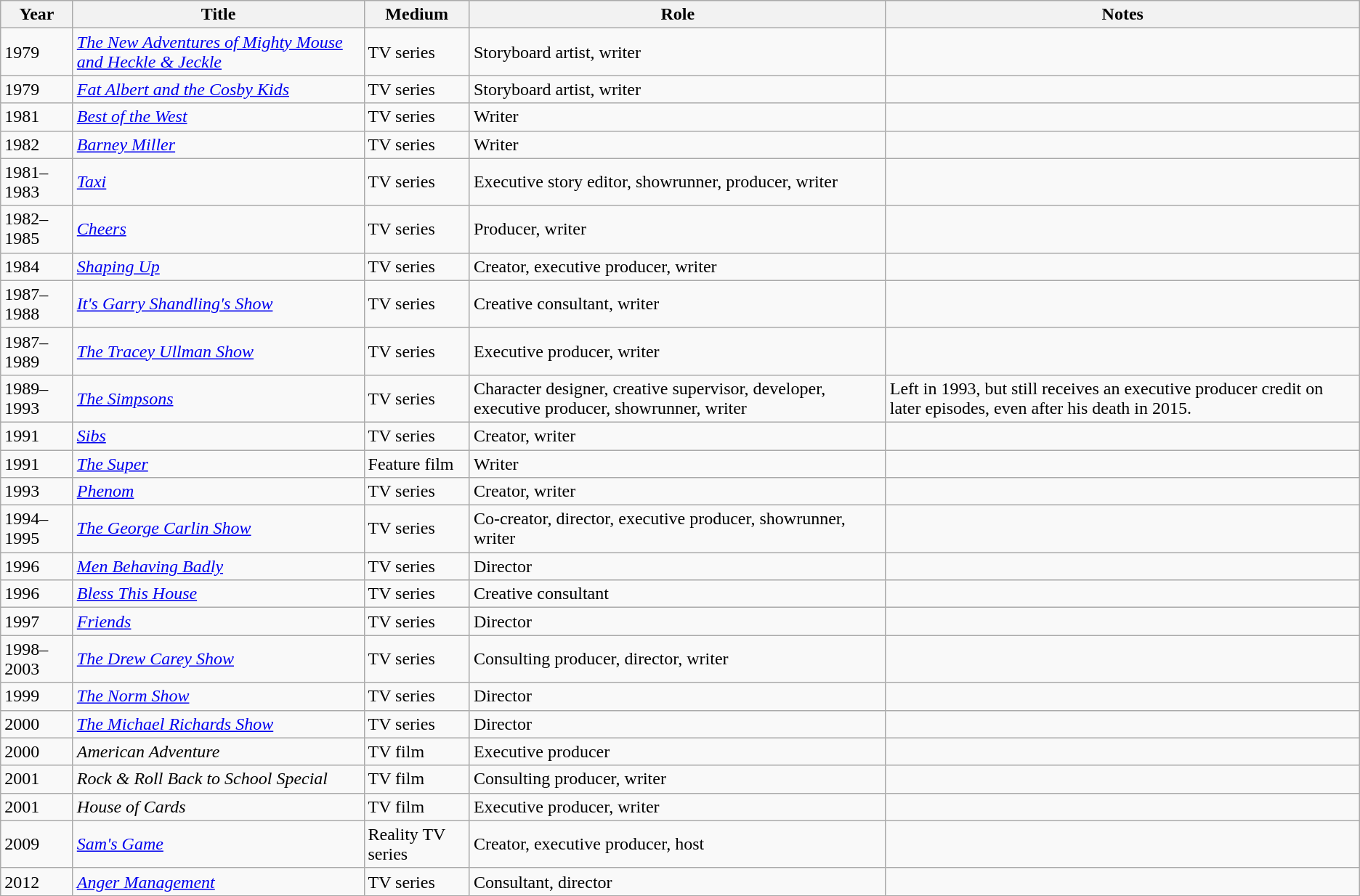<table class="wikitable plainrowheaders sortable">
<tr>
<th scope="col">Year</th>
<th scope="col">Title</th>
<th scope="col">Medium</th>
<th scope="col">Role</th>
<th scope="col" class="unsortable">Notes</th>
</tr>
<tr>
<td scope="row">1979</td>
<td><em><a href='#'>The New Adventures of Mighty Mouse and Heckle & Jeckle</a></em></td>
<td>TV series</td>
<td>Storyboard artist, writer</td>
<td></td>
</tr>
<tr>
<td scope="row">1979</td>
<td><em><a href='#'>Fat Albert and the Cosby Kids</a></em></td>
<td>TV series</td>
<td>Storyboard artist, writer</td>
<td></td>
</tr>
<tr>
<td scope="row">1981</td>
<td><em><a href='#'>Best of the West</a></em></td>
<td>TV series</td>
<td>Writer</td>
<td></td>
</tr>
<tr>
<td scope="row">1982</td>
<td><em><a href='#'>Barney Miller</a></em></td>
<td>TV series</td>
<td>Writer</td>
<td></td>
</tr>
<tr>
<td scope="row">1981–1983</td>
<td><em><a href='#'>Taxi</a></em></td>
<td>TV series</td>
<td>Executive story editor, showrunner, producer, writer</td>
<td></td>
</tr>
<tr>
<td scope="row">1982–1985</td>
<td><em><a href='#'>Cheers</a></em></td>
<td>TV series</td>
<td>Producer, writer</td>
<td></td>
</tr>
<tr>
<td scope="row">1984</td>
<td><em><a href='#'>Shaping Up</a></em></td>
<td>TV series</td>
<td>Creator, executive producer, writer</td>
<td></td>
</tr>
<tr>
<td scope="row">1987–1988</td>
<td><em><a href='#'>It's Garry Shandling's Show</a></em></td>
<td>TV series</td>
<td>Creative consultant, writer</td>
<td></td>
</tr>
<tr>
<td scope="row">1987–1989</td>
<td><em><a href='#'>The Tracey Ullman Show</a></em></td>
<td>TV series</td>
<td>Executive producer, writer</td>
<td></td>
</tr>
<tr>
<td scope="row">1989–1993</td>
<td><em><a href='#'>The Simpsons</a></em></td>
<td>TV series</td>
<td>Character designer, creative supervisor, developer, executive producer, showrunner, writer</td>
<td>Left in 1993, but still receives an executive producer credit on later episodes, even after his death in 2015.</td>
</tr>
<tr>
<td scope="row">1991</td>
<td><em><a href='#'>Sibs</a></em></td>
<td>TV series</td>
<td>Creator, writer</td>
<td></td>
</tr>
<tr>
<td scope="row">1991</td>
<td><em><a href='#'>The Super</a></em></td>
<td>Feature film</td>
<td>Writer</td>
<td></td>
</tr>
<tr>
<td scope="row">1993</td>
<td><em><a href='#'>Phenom</a></em></td>
<td>TV series</td>
<td>Creator, writer</td>
<td></td>
</tr>
<tr>
<td scope="row">1994–1995</td>
<td><em><a href='#'>The George Carlin Show</a></em></td>
<td>TV series</td>
<td>Co-creator, director, executive producer, showrunner, writer</td>
<td></td>
</tr>
<tr>
<td scope="row">1996</td>
<td><em><a href='#'>Men Behaving Badly</a></em></td>
<td>TV series</td>
<td>Director</td>
<td></td>
</tr>
<tr>
<td scope="row">1996</td>
<td><em><a href='#'>Bless This House</a></em></td>
<td>TV series</td>
<td>Creative consultant</td>
<td></td>
</tr>
<tr>
<td scope="row">1997</td>
<td><em><a href='#'>Friends</a></em></td>
<td>TV series</td>
<td>Director</td>
<td></td>
</tr>
<tr>
<td scope="row">1998–2003</td>
<td><em><a href='#'>The Drew Carey Show</a></em></td>
<td>TV series</td>
<td>Consulting producer, director, writer</td>
<td></td>
</tr>
<tr>
<td scope="row">1999</td>
<td><em><a href='#'>The Norm Show</a></em></td>
<td>TV series</td>
<td>Director</td>
<td></td>
</tr>
<tr>
<td scope="row">2000</td>
<td><em><a href='#'>The Michael Richards Show</a></em></td>
<td>TV series</td>
<td>Director</td>
<td></td>
</tr>
<tr>
<td scope="row">2000</td>
<td><em>American Adventure</em></td>
<td>TV film</td>
<td>Executive producer</td>
<td></td>
</tr>
<tr>
<td scope="row">2001</td>
<td><em>Rock & Roll Back to School Special</em></td>
<td>TV film</td>
<td>Consulting producer, writer</td>
<td></td>
</tr>
<tr>
<td scope="row">2001</td>
<td><em>House of Cards</em></td>
<td>TV film</td>
<td>Executive producer, writer</td>
<td></td>
</tr>
<tr>
<td scope="row">2009</td>
<td><em><a href='#'>Sam's Game</a></em></td>
<td>Reality TV series</td>
<td>Creator, executive producer, host</td>
<td></td>
</tr>
<tr>
<td scope="row">2012</td>
<td><em><a href='#'>Anger Management</a></em></td>
<td>TV series</td>
<td>Consultant, director</td>
<td></td>
</tr>
</table>
